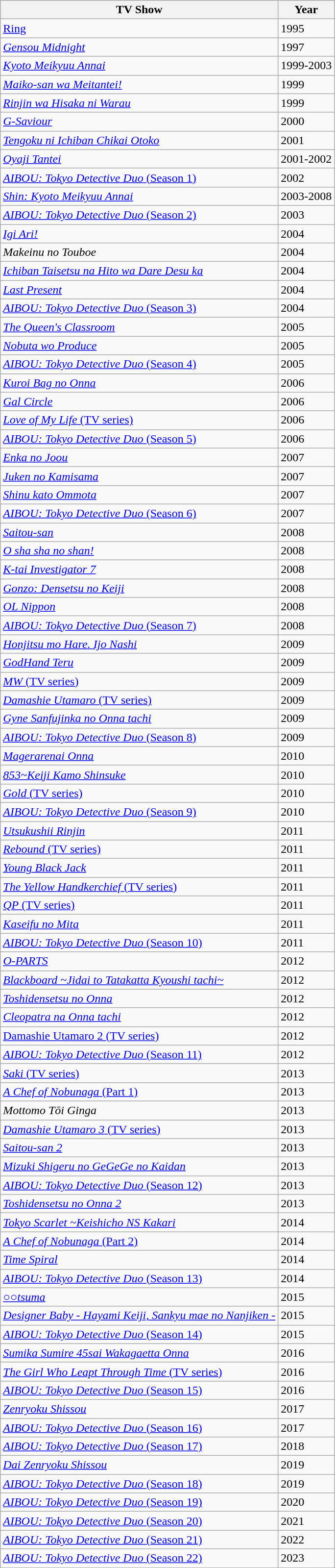<table class="wikitable">
<tr>
<th>TV Show</th>
<th>Year</th>
</tr>
<tr>
<td><a href='#'>Ring</a></td>
<td>1995</td>
</tr>
<tr>
<td><a href='#'><em>Gensou Midnight</em></a></td>
<td>1997</td>
</tr>
<tr>
<td><a href='#'><em>Kyoto Meikyuu Annai</em></a></td>
<td>1999-2003</td>
</tr>
<tr>
<td><a href='#'><em>Maiko-san wa Meitantei!</em></a></td>
<td>1999</td>
</tr>
<tr>
<td><a href='#'><em>Rinjin wa Hisaka ni Warau</em></a></td>
<td>1999</td>
</tr>
<tr>
<td><em><a href='#'>G-Saviour</a></em></td>
<td>2000</td>
</tr>
<tr>
<td><a href='#'><em>Tengoku ni Ichiban Chikai Otoko</em></a></td>
<td>2001</td>
</tr>
<tr>
<td><a href='#'><em>Oyaji Tantei</em></a></td>
<td>2001-2002</td>
</tr>
<tr>
<td><a href='#'><em>AIBOU: Tokyo Detective Duo</em> (Season 1)</a></td>
<td>2002</td>
</tr>
<tr>
<td><a href='#'><em>Shin: Kyoto Meikyuu Annai</em></a></td>
<td>2003-2008</td>
</tr>
<tr>
<td><a href='#'><em>AIBOU: Tokyo Detective Duo</em> (Season 2)</a></td>
<td>2003</td>
</tr>
<tr>
<td><a href='#'><em>Igi Ari!</em></a></td>
<td>2004</td>
</tr>
<tr>
<td><em>Makeinu no Touboe</em></td>
<td>2004</td>
</tr>
<tr>
<td><a href='#'><em>Ichiban Taisetsu na Hito wa Dare Desu ka</em></a></td>
<td>2004</td>
</tr>
<tr>
<td><a href='#'><em>Last Present</em></a></td>
<td>2004</td>
</tr>
<tr>
<td><a href='#'><em>AIBOU: Tokyo Detective Duo</em> (Season 3)</a></td>
<td>2004</td>
</tr>
<tr>
<td><em><a href='#'>The Queen's Classroom</a></em></td>
<td>2005</td>
</tr>
<tr>
<td><em><a href='#'>Nobuta wo Produce</a></em></td>
<td>2005</td>
</tr>
<tr>
<td><a href='#'><em>AIBOU: Tokyo Detective Duo</em> (Season 4)</a></td>
<td>2005</td>
</tr>
<tr>
<td><a href='#'><em>Kuroi Bag no Onna</em></a></td>
<td>2006</td>
</tr>
<tr>
<td><em><a href='#'>Gal Circle</a></em></td>
<td>2006</td>
</tr>
<tr>
<td><a href='#'><em>Love of My Life</em> (TV series)</a></td>
<td>2006</td>
</tr>
<tr>
<td><a href='#'><em>AIBOU: Tokyo Detective Duo</em> (Season 5)</a></td>
<td>2006</td>
</tr>
<tr>
<td><a href='#'><em>Enka no Joou</em></a></td>
<td>2007</td>
</tr>
<tr>
<td><a href='#'><em>Juken no Kamisama</em></a></td>
<td>2007</td>
</tr>
<tr>
<td><a href='#'><em>Shinu kato Ommota</em></a></td>
<td>2007</td>
</tr>
<tr>
<td><a href='#'><em>AIBOU: Tokyo Detective Duo</em> (Season 6)</a></td>
<td>2007</td>
</tr>
<tr>
<td><a href='#'><em>Saitou-san</em></a></td>
<td>2008</td>
</tr>
<tr>
<td><a href='#'><em>O sha sha no shan!</em></a></td>
<td>2008</td>
</tr>
<tr>
<td><em><a href='#'>K-tai Investigator 7</a></em></td>
<td>2008</td>
</tr>
<tr>
<td><a href='#'><em>Gonzo: Densetsu no Keiji</em></a></td>
<td>2008</td>
</tr>
<tr>
<td><a href='#'><em>OL Nippon</em></a></td>
<td>2008</td>
</tr>
<tr>
<td><a href='#'><em>AIBOU: Tokyo Detective Duo</em> (Season 7)</a></td>
<td>2008</td>
</tr>
<tr>
<td><a href='#'><em>Honjitsu mo Hare. Ijo Nashi</em></a></td>
<td>2009</td>
</tr>
<tr>
<td><em><a href='#'>GodHand Teru</a></em></td>
<td>2009</td>
</tr>
<tr>
<td><a href='#'><em>MW</em> (TV series)</a></td>
<td>2009</td>
</tr>
<tr>
<td><a href='#'><em>Damashie Utamaro</em> (TV series)</a></td>
<td>2009</td>
</tr>
<tr>
<td><a href='#'><em>Gyne Sanfujinka no Onna tachi</em></a></td>
<td>2009</td>
</tr>
<tr>
<td><a href='#'><em>AIBOU: Tokyo Detective Duo</em> (Season 8)</a></td>
<td>2009</td>
</tr>
<tr>
<td><em><a href='#'>Magerarenai Onna</a></em></td>
<td>2010</td>
</tr>
<tr>
<td><a href='#'><em>853~Keiji Kamo Shinsuke</em></a></td>
<td>2010</td>
</tr>
<tr>
<td><a href='#'><em>Gold</em> (TV series)</a></td>
<td>2010</td>
</tr>
<tr>
<td><a href='#'><em>AIBOU: Tokyo Detective Duo</em> (Season 9)</a></td>
<td>2010</td>
</tr>
<tr>
<td><a href='#'><em>Utsukushii Rinjin</em></a></td>
<td>2011</td>
</tr>
<tr>
<td><a href='#'><em>Rebound</em> (TV series)</a></td>
<td>2011</td>
</tr>
<tr>
<td><a href='#'><em>Young Black Jack</em></a></td>
<td>2011</td>
</tr>
<tr>
<td><a href='#'><em>The Yellow Handkerchief</em> (TV series)</a></td>
<td>2011</td>
</tr>
<tr>
<td><a href='#'><em>QP</em> (TV series)</a></td>
<td>2011</td>
</tr>
<tr>
<td><em><a href='#'>Kaseifu no Mita</a></em></td>
<td>2011</td>
</tr>
<tr>
<td><a href='#'><em>AIBOU: Tokyo Detective Duo</em> (Season 10)</a></td>
<td>2011</td>
</tr>
<tr>
<td><a href='#'><em>O-PARTS</em></a></td>
<td>2012</td>
</tr>
<tr>
<td><a href='#'><em>Blackboard ~Jidai to Tatakatta Kyoushi tachi~</em></a></td>
<td>2012</td>
</tr>
<tr>
<td><a href='#'><em>Toshidensetsu no Onna</em></a></td>
<td>2012</td>
</tr>
<tr>
<td><a href='#'><em>Cleopatra na Onna tachi</em></a></td>
<td>2012</td>
</tr>
<tr>
<td><a href='#'>Damashie Utamaro 2 (TV series)</a></td>
<td>2012</td>
</tr>
<tr>
<td><a href='#'><em>AIBOU: Tokyo Detective Duo</em> (Season 11)</a></td>
<td>2012</td>
</tr>
<tr>
<td><a href='#'><em>Saki</em> (TV series)</a></td>
<td>2013</td>
</tr>
<tr>
<td><a href='#'><em>A Chef of Nobunaga</em> (Part 1)</a></td>
<td>2013</td>
</tr>
<tr>
<td><em>Mottomo Tōi Ginga</em></td>
<td>2013</td>
</tr>
<tr>
<td><a href='#'><em>Damashie Utamaro 3</em> (TV series)</a></td>
<td>2013</td>
</tr>
<tr>
<td><a href='#'><em>Saitou-san 2</em></a></td>
<td>2013</td>
</tr>
<tr>
<td><a href='#'><em>Mizuki Shigeru no GeGeGe no Kaidan</em></a></td>
<td>2013</td>
</tr>
<tr>
<td><a href='#'><em>AIBOU: Tokyo Detective Duo</em> (Season 12)</a></td>
<td>2013</td>
</tr>
<tr>
<td><a href='#'><em>Toshidensetsu no Onna 2</em></a></td>
<td>2013</td>
</tr>
<tr>
<td><a href='#'><em>Tokyo Scarlet ~Keishicho NS Kakari</em></a></td>
<td>2014</td>
</tr>
<tr>
<td><a href='#'><em>A Chef of Nobunaga</em> (Part 2)</a></td>
<td>2014</td>
</tr>
<tr>
<td><a href='#'><em>Time Spiral</em></a></td>
<td>2014</td>
</tr>
<tr>
<td><a href='#'><em>AIBOU: Tokyo Detective Duo</em> (Season 13)</a></td>
<td>2014</td>
</tr>
<tr>
<td><a href='#'><em>○○tsuma</em></a></td>
<td>2015</td>
</tr>
<tr>
<td><em><a href='#'>Designer Baby - Hayami Keiji, Sankyu mae no Nanjiken -</a></em></td>
<td>2015</td>
</tr>
<tr>
<td><a href='#'><em>AIBOU: Tokyo Detective Duo</em> (Season 14)</a></td>
<td>2015</td>
</tr>
<tr>
<td><a href='#'><em>Sumika Sumire 45sai Wakagaetta Onna</em></a></td>
<td>2016</td>
</tr>
<tr>
<td><a href='#'><em>The Girl Who Leapt Through Time</em> (TV series)</a></td>
<td>2016</td>
</tr>
<tr>
<td><a href='#'><em>AIBOU: Tokyo Detective Duo</em> (Season 15)</a></td>
<td>2016</td>
</tr>
<tr>
<td><a href='#'><em>Zenryoku Shissou</em></a></td>
<td>2017</td>
</tr>
<tr>
<td><a href='#'><em>AIBOU: Tokyo Detective Duo</em> (Season 16)</a></td>
<td>2017</td>
</tr>
<tr>
<td><a href='#'><em>AIBOU: Tokyo Detective Duo</em> (Season 17)</a></td>
<td>2018</td>
</tr>
<tr>
<td><em><a href='#'>Dai Zenryoku Shissou</a></em></td>
<td>2019</td>
</tr>
<tr>
<td><a href='#'><em>AIBOU: Tokyo Detective Duo</em> (Season 18)</a></td>
<td>2019</td>
</tr>
<tr>
<td><a href='#'><em>AIBOU: Tokyo Detective Duo</em> (Season 19)</a></td>
<td>2020</td>
</tr>
<tr>
<td><a href='#'><em>AIBOU: Tokyo Detective Duo</em> (Season 20)</a></td>
<td>2021</td>
</tr>
<tr>
<td><a href='#'><em>AIBOU: Tokyo Detective Duo</em> (Season 21)</a></td>
<td>2022</td>
</tr>
<tr>
<td><a href='#'><em>AIBOU: Tokyo Detective Duo</em> (Season 22)</a></td>
<td>2023</td>
</tr>
</table>
